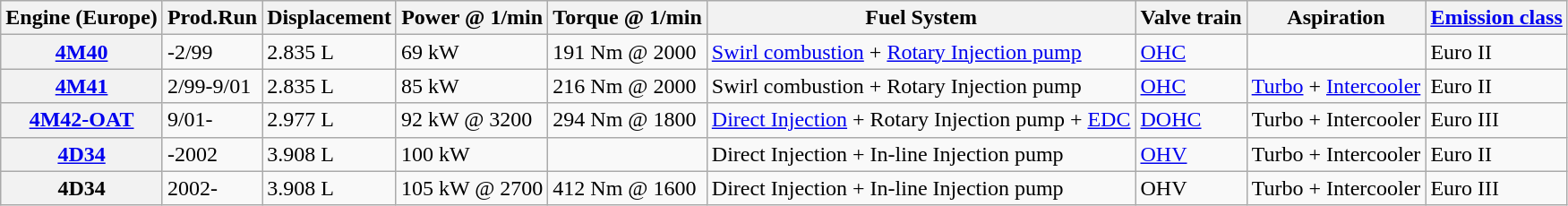<table class="wikitable">
<tr>
<th>Engine (Europe)</th>
<th>Prod.Run</th>
<th>Displacement</th>
<th>Power @ 1/min</th>
<th>Torque @ 1/min</th>
<th>Fuel System</th>
<th>Valve train</th>
<th>Aspiration</th>
<th><a href='#'>Emission class</a></th>
</tr>
<tr>
<th><a href='#'>4M40</a></th>
<td>-2/99</td>
<td>2.835 L</td>
<td>69 kW</td>
<td>191 Nm @ 2000</td>
<td><a href='#'>Swirl combustion</a> + <a href='#'>Rotary Injection pump</a></td>
<td><a href='#'>OHC</a></td>
<td></td>
<td>Euro II</td>
</tr>
<tr>
<th><a href='#'>4M41</a></th>
<td>2/99-9/01</td>
<td>2.835 L</td>
<td>85 kW</td>
<td>216 Nm @ 2000</td>
<td>Swirl combustion + Rotary Injection pump</td>
<td><a href='#'>OHC</a></td>
<td><a href='#'>Turbo</a> + <a href='#'>Intercooler</a></td>
<td>Euro II</td>
</tr>
<tr>
<th><a href='#'>4M42-OAT</a></th>
<td>9/01-</td>
<td>2.977 L</td>
<td>92 kW @ 3200</td>
<td>294 Nm @ 1800</td>
<td><a href='#'>Direct Injection</a> + Rotary Injection pump + <a href='#'>EDC</a></td>
<td><a href='#'>DOHC</a></td>
<td>Turbo + Intercooler</td>
<td>Euro III</td>
</tr>
<tr>
<th><a href='#'>4D34</a></th>
<td>-2002</td>
<td>3.908 L</td>
<td>100 kW</td>
<td></td>
<td>Direct Injection + In-line Injection pump</td>
<td><a href='#'>OHV</a></td>
<td>Turbo + Intercooler</td>
<td>Euro II</td>
</tr>
<tr>
<th>4D34</th>
<td>2002-</td>
<td>3.908 L</td>
<td>105 kW @ 2700</td>
<td>412 Nm @ 1600</td>
<td>Direct Injection + In-line Injection pump</td>
<td>OHV</td>
<td>Turbo + Intercooler</td>
<td>Euro III</td>
</tr>
</table>
